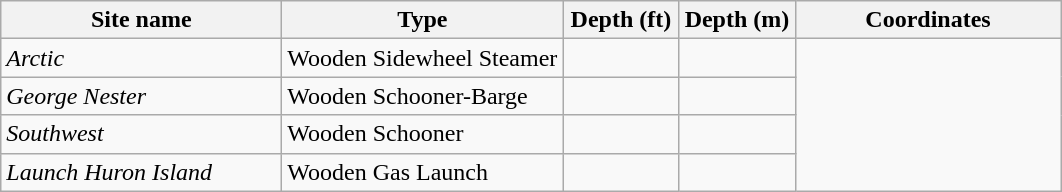<table class="wikitable">
<tr>
<th scope="col" width="180">Site name</th>
<th scope="col" width="180">Type</th>
<th scope="col" width="70">Depth (ft)</th>
<th scope="col" width="70">Depth (m)</th>
<th scope="col" width="170">Coordinates</th>
</tr>
<tr>
<td><em>Arctic</em></td>
<td>Wooden Sidewheel Steamer</td>
<td></td>
<td></td>
</tr>
<tr>
<td><em>George Nester</em></td>
<td>Wooden Schooner-Barge</td>
<td></td>
<td></td>
</tr>
<tr>
<td><em>Southwest</em></td>
<td>Wooden Schooner</td>
<td></td>
<td></td>
</tr>
<tr>
<td><em>Launch Huron Island</em></td>
<td>Wooden Gas Launch</td>
<td></td>
<td></td>
</tr>
</table>
